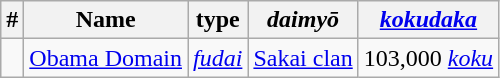<table class=wikitable>
<tr>
<th>#</th>
<th>Name</th>
<th>type</th>
<th><em>daimyō</em></th>
<th><em><a href='#'>kokudaka</a></em></th>
</tr>
<tr>
<td></td>
<td><a href='#'>Obama Domain</a></td>
<td><em><a href='#'>fudai</a></em></td>
<td><a href='#'>Sakai clan</a></td>
<td>103,000 <em><a href='#'>koku</a></em></td>
</tr>
</table>
